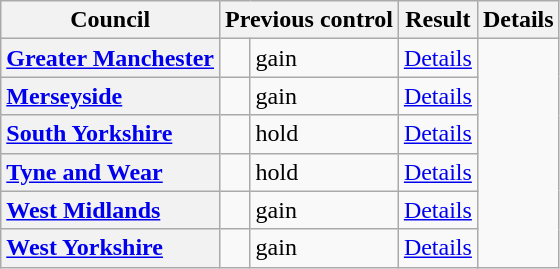<table class="wikitable sortable" border="1">
<tr>
<th scope="col">Council</th>
<th colspan=2>Previous control</th>
<th colspan=2>Result</th>
<th class="unsortable" scope="col">Details</th>
</tr>
<tr>
<th scope="row" style="text-align: left;"><a href='#'>Greater Manchester</a></th>
<td></td>
<td> gain</td>
<td><a href='#'>Details</a></td>
</tr>
<tr>
<th scope="row" style="text-align: left;"><a href='#'>Merseyside</a></th>
<td></td>
<td> gain</td>
<td><a href='#'>Details</a></td>
</tr>
<tr>
<th scope="row" style="text-align: left;"><a href='#'>South Yorkshire</a></th>
<td></td>
<td> hold</td>
<td><a href='#'>Details</a></td>
</tr>
<tr>
<th scope="row" style="text-align: left;"><a href='#'>Tyne and Wear</a></th>
<td></td>
<td> hold</td>
<td><a href='#'>Details</a></td>
</tr>
<tr>
<th scope="row" style="text-align: left;"><a href='#'>West Midlands</a></th>
<td></td>
<td> gain</td>
<td><a href='#'>Details</a></td>
</tr>
<tr>
<th scope="row" style="text-align: left;"><a href='#'>West Yorkshire</a></th>
<td></td>
<td> gain</td>
<td><a href='#'>Details</a></td>
</tr>
</table>
